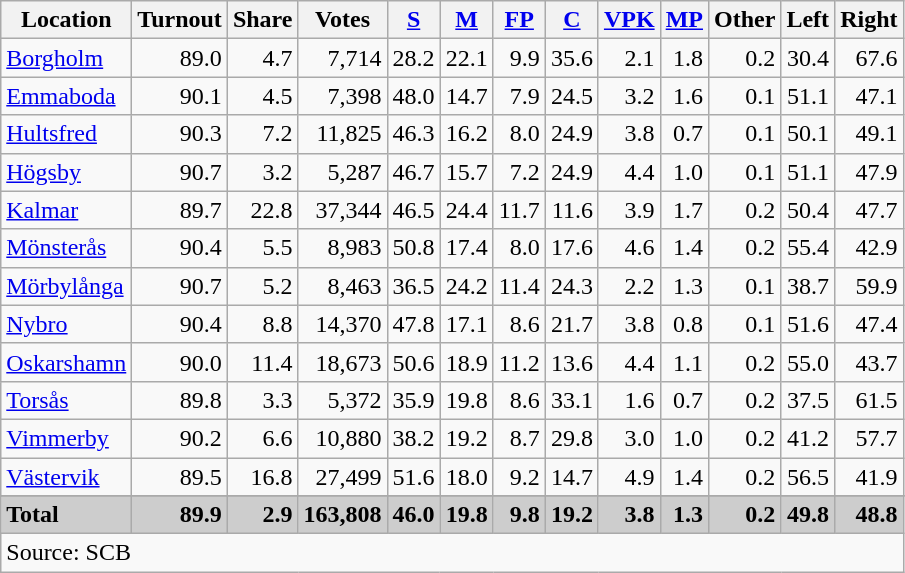<table class="wikitable sortable" style=text-align:right>
<tr>
<th>Location</th>
<th>Turnout</th>
<th>Share</th>
<th>Votes</th>
<th><a href='#'>S</a></th>
<th><a href='#'>M</a></th>
<th><a href='#'>FP</a></th>
<th><a href='#'>C</a></th>
<th><a href='#'>VPK</a></th>
<th><a href='#'>MP</a></th>
<th>Other</th>
<th>Left</th>
<th>Right</th>
</tr>
<tr>
<td align=left><a href='#'>Borgholm</a></td>
<td>89.0</td>
<td>4.7</td>
<td>7,714</td>
<td>28.2</td>
<td>22.1</td>
<td>9.9</td>
<td>35.6</td>
<td>2.1</td>
<td>1.8</td>
<td>0.2</td>
<td>30.4</td>
<td>67.6</td>
</tr>
<tr>
<td align=left><a href='#'>Emmaboda</a></td>
<td>90.1</td>
<td>4.5</td>
<td>7,398</td>
<td>48.0</td>
<td>14.7</td>
<td>7.9</td>
<td>24.5</td>
<td>3.2</td>
<td>1.6</td>
<td>0.1</td>
<td>51.1</td>
<td>47.1</td>
</tr>
<tr>
<td align=left><a href='#'>Hultsfred</a></td>
<td>90.3</td>
<td>7.2</td>
<td>11,825</td>
<td>46.3</td>
<td>16.2</td>
<td>8.0</td>
<td>24.9</td>
<td>3.8</td>
<td>0.7</td>
<td>0.1</td>
<td>50.1</td>
<td>49.1</td>
</tr>
<tr>
<td align=left><a href='#'>Högsby</a></td>
<td>90.7</td>
<td>3.2</td>
<td>5,287</td>
<td>46.7</td>
<td>15.7</td>
<td>7.2</td>
<td>24.9</td>
<td>4.4</td>
<td>1.0</td>
<td>0.1</td>
<td>51.1</td>
<td>47.9</td>
</tr>
<tr>
<td align=left><a href='#'>Kalmar</a></td>
<td>89.7</td>
<td>22.8</td>
<td>37,344</td>
<td>46.5</td>
<td>24.4</td>
<td>11.7</td>
<td>11.6</td>
<td>3.9</td>
<td>1.7</td>
<td>0.2</td>
<td>50.4</td>
<td>47.7</td>
</tr>
<tr>
<td align=left><a href='#'>Mönsterås</a></td>
<td>90.4</td>
<td>5.5</td>
<td>8,983</td>
<td>50.8</td>
<td>17.4</td>
<td>8.0</td>
<td>17.6</td>
<td>4.6</td>
<td>1.4</td>
<td>0.2</td>
<td>55.4</td>
<td>42.9</td>
</tr>
<tr>
<td align=left><a href='#'>Mörbylånga</a></td>
<td>90.7</td>
<td>5.2</td>
<td>8,463</td>
<td>36.5</td>
<td>24.2</td>
<td>11.4</td>
<td>24.3</td>
<td>2.2</td>
<td>1.3</td>
<td>0.1</td>
<td>38.7</td>
<td>59.9</td>
</tr>
<tr>
<td align=left><a href='#'>Nybro</a></td>
<td>90.4</td>
<td>8.8</td>
<td>14,370</td>
<td>47.8</td>
<td>17.1</td>
<td>8.6</td>
<td>21.7</td>
<td>3.8</td>
<td>0.8</td>
<td>0.1</td>
<td>51.6</td>
<td>47.4</td>
</tr>
<tr>
<td align=left><a href='#'>Oskarshamn</a></td>
<td>90.0</td>
<td>11.4</td>
<td>18,673</td>
<td>50.6</td>
<td>18.9</td>
<td>11.2</td>
<td>13.6</td>
<td>4.4</td>
<td>1.1</td>
<td>0.2</td>
<td>55.0</td>
<td>43.7</td>
</tr>
<tr>
<td align=left><a href='#'>Torsås</a></td>
<td>89.8</td>
<td>3.3</td>
<td>5,372</td>
<td>35.9</td>
<td>19.8</td>
<td>8.6</td>
<td>33.1</td>
<td>1.6</td>
<td>0.7</td>
<td>0.2</td>
<td>37.5</td>
<td>61.5</td>
</tr>
<tr>
<td align=left><a href='#'>Vimmerby</a></td>
<td>90.2</td>
<td>6.6</td>
<td>10,880</td>
<td>38.2</td>
<td>19.2</td>
<td>8.7</td>
<td>29.8</td>
<td>3.0</td>
<td>1.0</td>
<td>0.2</td>
<td>41.2</td>
<td>57.7</td>
</tr>
<tr>
<td align=left><a href='#'>Västervik</a></td>
<td>89.5</td>
<td>16.8</td>
<td>27,499</td>
<td>51.6</td>
<td>18.0</td>
<td>9.2</td>
<td>14.7</td>
<td>4.9</td>
<td>1.4</td>
<td>0.2</td>
<td>56.5</td>
<td>41.9</td>
</tr>
<tr>
</tr>
<tr style="background:#CDCDCD;">
<td align=left><strong>Total</strong></td>
<td><strong>89.9</strong></td>
<td><strong>2.9</strong></td>
<td><strong>163,808</strong></td>
<td><strong>46.0</strong></td>
<td><strong>19.8</strong></td>
<td><strong>9.8</strong></td>
<td><strong>19.2</strong></td>
<td><strong>3.8</strong></td>
<td><strong>1.3</strong></td>
<td><strong>0.2</strong></td>
<td><strong>49.8</strong></td>
<td><strong>48.8</strong></td>
</tr>
<tr>
<td align=left colspan=13>Source: SCB </td>
</tr>
</table>
